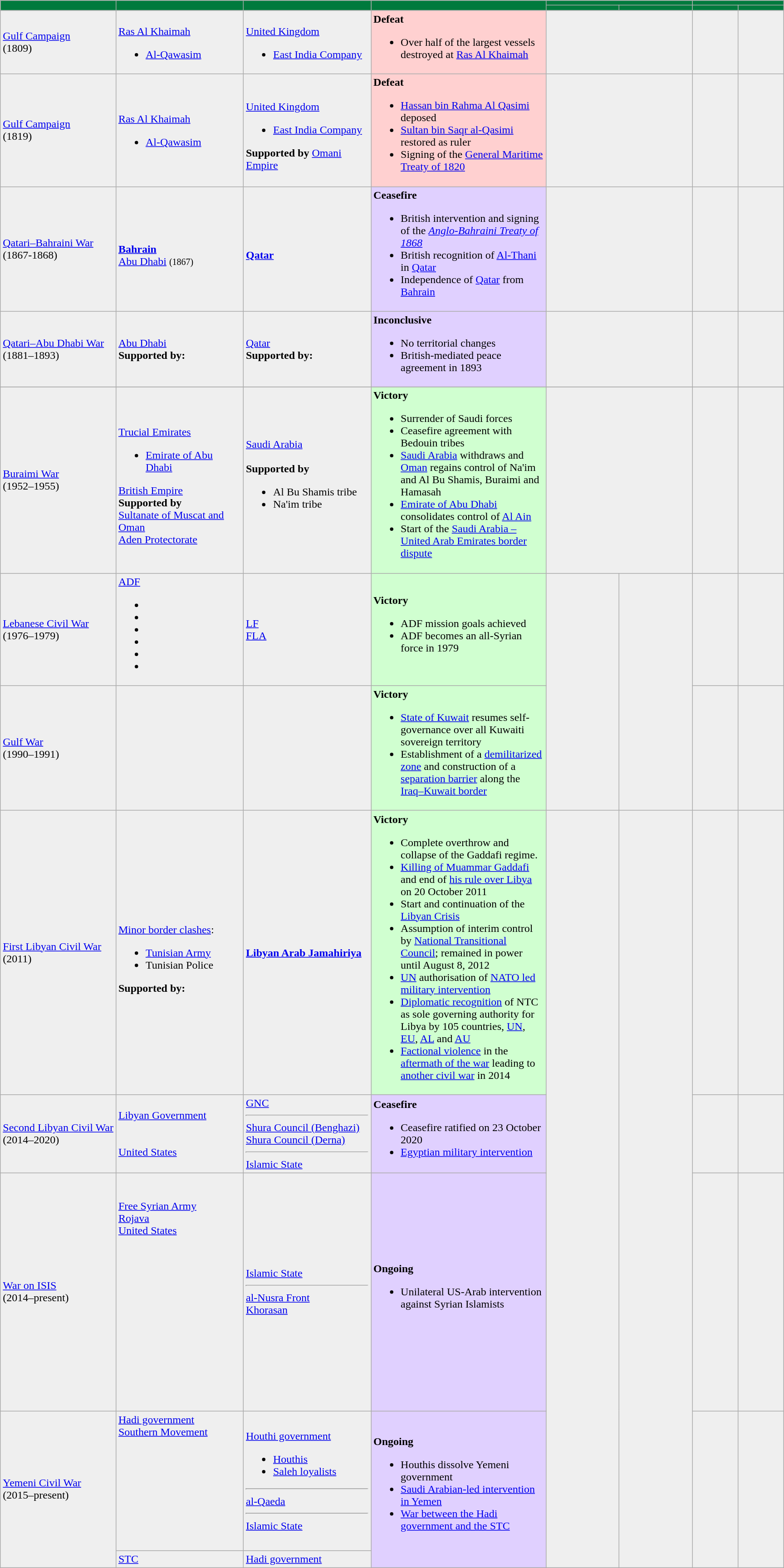<table class="wikitable">
<tr>
<th rowspan="2" style="background:#007A3D" width=""></th>
<th rowspan="2" style="background:#007A3D" width="180"></th>
<th rowspan="2" style="background:#007A3D" width="180"></th>
<th rowspan="2" style="background:#007A3D" width="250"></th>
<th colspan="2" style="background:#007A3D" width=""></th>
<th colspan="2" style="background:#007A3D" width=""></th>
</tr>
<tr>
<th style="background:#007A3D" width="100"></th>
<th style="background:#007A3D" width="100"></th>
<th style="background:#007A3D" width="60"></th>
<th style="background:#007A3D" width="60"></th>
</tr>
<tr>
<td style="background:#efefef"><a href='#'>Gulf Campaign</a><br>(1809)</td>
<td style="background:#efefef"><br> <a href='#'>Ras Al Khaimah</a><ul><li><a href='#'>Al-Qawasim</a></li></ul></td>
<td style="background:#efefef"><br> <a href='#'>United Kingdom</a><ul><li> <a href='#'>East India Company</a></li></ul></td>
<td style="background:#FFD0D0"><strong>Defeat</strong><br><ul><li>Over half of the largest vessels destroyed at <a href='#'>Ras Al Khaimah</a></li></ul></td>
<td style="background:#efefef" colspan="2"></td>
<td style="background:#efefef"></td>
<td style="background:#efefef"></td>
</tr>
<tr>
<td style="background:#efefef"><a href='#'>Gulf Campaign</a><br>(1819)</td>
<td style="background:#efefef"><br> <a href='#'>Ras Al Khaimah</a><ul><li><a href='#'>Al-Qawasim</a></li></ul></td>
<td style="background:#efefef"><br> <a href='#'>United Kingdom</a><ul><li> <a href='#'>East India Company</a></li></ul><strong>Supported by</strong>
 <a href='#'>Omani Empire</a></td>
<td style="background:#FFD0D0"><strong>Defeat</strong><br><ul><li><a href='#'>Hassan bin Rahma Al Qasimi</a> deposed</li><li><a href='#'>Sultan bin Saqr al-Qasimi</a> restored as ruler</li><li>Signing of the <a href='#'>General Maritime Treaty of 1820</a></li></ul></td>
<td style="background:#efefef" colspan="2"></td>
<td style="background:#efefef"></td>
<td style="background:#efefef"></td>
</tr>
<tr>
<td style="background:#efefef"><a href='#'>Qatari–Bahraini War</a><br>(1867-1868)</td>
<td style="background:#efefef"><br><strong> <a href='#'>Bahrain</a></strong><br> <a href='#'>Abu Dhabi</a> <small>(1867)</small></td>
<td style="background:#efefef"><br><strong> <a href='#'>Qatar</a></strong></td>
<td style="background:#E0D0FF"><strong>Ceasefire</strong><br><ul><li>British intervention and signing of the <em><a href='#'>Anglo-Bahraini Treaty of 1868</a></em></li><li>British recognition of <a href='#'>Al-Thani</a> in <a href='#'>Qatar</a></li><li>Independence of <a href='#'>Qatar</a> from <a href='#'>Bahrain</a></li></ul></td>
<td style="background:#efefef" colspan="2"></td>
<td style="background:#efefef"></td>
<td style="background:#efefef"></td>
</tr>
<tr>
<td style="background:#efefef"><a href='#'>Qatari–Abu Dhabi War</a><br>(1881–1893)</td>
<td style="background:#efefef"> <a href='#'>Abu Dhabi</a> <br> <strong>Supported by:</strong> <br> </td>
<td style="background:#efefef"> <a href='#'>Qatar</a> <br> <strong>Supported by:</strong> <br> </td>
<td style="background:#E0D0FF"><strong>Inconclusive  </strong><br><ul><li>No territorial changes</li><li>British-mediated peace agreement in 1893</li></ul></td>
<td style="background:#efefef" colspan="2"></td>
<td style="background:#efefef"></td>
<td style="background:#efefef"></td>
</tr>
<tr>
</tr>
<tr>
<td style="background:#efefef"><a href='#'>Buraimi War</a><br>(1952–1955)</td>
<td style="background:#efefef"><br><a href='#'>Trucial Emirates</a><ul><li> <a href='#'>Emirate of Abu Dhabi</a></li></ul> <a href='#'>British Empire</a> <br>
<strong>Supported by</strong> <br>
 <a href='#'>Sultanate of Muscat and Oman</a> <br> <a href='#'>Aden Protectorate</a></td>
<td style="background:#efefef"> <a href='#'>Saudi Arabia</a> <br><br><strong>Supported by</strong><ul><li>Al Bu Shamis tribe</li><li>Na'im tribe</li></ul></td>
<td style="background:#D0FFD0"><strong>Victory</strong><br><ul><li>Surrender of Saudi forces</li><li>Ceasefire agreement with Bedouin tribes</li><li><a href='#'>Saudi Arabia</a> withdraws and <a href='#'>Oman</a> regains control of Na'im and Al Bu Shamis, Buraimi and Hamasah</li><li><a href='#'>Emirate of Abu Dhabi</a> consolidates control of <a href='#'>Al Ain</a></li><li>Start of the <a href='#'>Saudi Arabia – United Arab Emirates border dispute</a></li></ul></td>
<td style="background:#efefef" colspan="2"></td>
<td style="background:#efefef"></td>
<td style="background:#efefef"></td>
</tr>
<tr>
<td style="background:#efefef"><a href='#'>Lebanese Civil War</a><br>(1976–1979)</td>
<td style="background:#efefef"> <a href='#'>ADF</a><br><ul><li></li><li></li><li></li><li></li><li></li><li></li></ul></td>
<td style="background:#efefef"> <a href='#'>LF</a><br> <a href='#'>FLA</a></td>
<td style="background:#D0FFD0"><strong>Victory</strong><br><ul><li>ADF mission goals achieved</li><li>ADF becomes an all-Syrian force in 1979</li></ul></td>
<td rowspan="2" style="background:#efefef"></td>
<td rowspan="2" style="background:#efefef"></td>
<td style="background:#efefef"></td>
<td style="background:#efefef"></td>
</tr>
<tr>
<td style="background:#efefef"><a href='#'>Gulf War</a><br>(1990–1991)</td>
<td style="background:#efefef"><br></td>
<td style="background:#efefef"></td>
<td style="background:#D0FFD0"><strong>Victory</strong><br><ul><li><a href='#'>State of Kuwait</a> resumes self-governance over all Kuwaiti sovereign territory</li><li>Establishment of a <a href='#'>demilitarized zone</a> and construction of a <a href='#'>separation barrier</a> along the <a href='#'>Iraq–Kuwait border</a></li></ul></td>
<td style="background:#efefef"></td>
<td style="background:#efefef"></td>
</tr>
<tr>
<td style="background:#efefef"><a href='#'>First Libyan Civil War</a><br>(2011)</td>
<td style="background:#efefef"><br>
<a href='#'>Minor border clashes</a>:<br><ul><li> <a href='#'>Tunisian Army</a></li><li>Tunisian Police</li></ul><strong>Supported by:</strong><br></td>
<td style="background:#efefef"><strong> <a href='#'>Libyan Arab Jamahiriya</a></strong></td>
<td style="background:#D0FFD0"><strong>Victory</strong><br><ul><li>Complete overthrow and collapse of the Gaddafi regime.</li><li><a href='#'>Killing of Muammar Gaddafi</a> and end of <a href='#'>his rule over Libya</a> on 20 October 2011</li><li>Start and continuation of the <a href='#'>Libyan Crisis</a></li><li>Assumption of interim control by <a href='#'>National Transitional Council</a>; remained in power until August 8, 2012</li><li><a href='#'>UN</a> authorisation of <a href='#'>NATO led military intervention</a></li><li><a href='#'>Diplomatic recognition</a> of NTC as sole governing authority for Libya by 105 countries, <a href='#'>UN</a>, <a href='#'>EU</a>, <a href='#'>AL</a> and <a href='#'>AU</a></li><li><a href='#'>Factional violence</a> in the <a href='#'>aftermath of the war</a> leading to <a href='#'>another civil war</a> in 2014</li></ul></td>
<td rowspan="6" style="background:#efefef"></td>
<td rowspan="6" style="background:#efefef"></td>
<td style="background:#efefef"></td>
<td style="background:#efefef"></td>
</tr>
<tr>
<td style="background:#efefef"><a href='#'>Second Libyan Civil War</a><br>(2014–2020)</td>
<td style="background:#efefef"> <a href='#'>Libyan Government</a><br><br><br> <a href='#'>United States</a></td>
<td style="background:#efefef"> <a href='#'>GNC</a><hr> <a href='#'>Shura Council (Benghazi)</a><br> <a href='#'>Shura Council (Derna)</a><hr> <a href='#'>Islamic State</a></td>
<td style="background:#E0D0FF"><strong>Ceasefire</strong><br><ul><li>Ceasefire ratified on 23 October 2020</li><li><a href='#'>Egyptian military intervention</a></li></ul></td>
<td style="background:#efefef"></td>
<td style="background:#efefef"></td>
</tr>
<tr>
<td style="background:#efefef"><a href='#'>War on ISIS</a><br>(2014–present)</td>
<td style="background:#efefef"><br><br> <a href='#'>Free Syrian Army</a><br> <a href='#'>Rojava</a><br> <a href='#'>United States</a><br><br><br><br><br><br><br><br><br><br><br><br><br><br><br></td>
<td style="background:#efefef"> <a href='#'>Islamic State</a><hr> <a href='#'>al-Nusra Front</a><br> <a href='#'>Khorasan</a></td>
<td style="background:#E0D0FF"><strong>Ongoing</strong><br><ul><li>Unilateral US-Arab intervention against Syrian Islamists</li></ul></td>
<td style="background:#efefef"></td>
<td style="background:#efefef"></td>
</tr>
<tr>
<td rowspan="2" style="background:#efefef"><a href='#'>Yemeni Civil War</a><br>(2015–present)</td>
<td style="background:#efefef"> <a href='#'>Hadi government</a><br> <a href='#'>Southern Movement</a><br><br><br><br><br><br><br><br><br><br></td>
<td style="background:#efefef"> <a href='#'>Houthi government</a><br><ul><li> <a href='#'>Houthis</a></li><li> <a href='#'>Saleh loyalists</a></li></ul><hr> <a href='#'>al-Qaeda</a><hr> <a href='#'>Islamic State</a></td>
<td rowspan="2" style="background:#E0D0FF"><strong>Ongoing</strong><br><ul><li>Houthis dissolve Yemeni government</li><li><a href='#'>Saudi Arabian-led intervention in Yemen</a></li><li><a href='#'>War between the Hadi government and the STC</a></li></ul></td>
<td rowspan="2" style="background:#efefef"></td>
<td rowspan="2" style="background:#efefef"></td>
</tr>
<tr>
<td style="background:#efefef"> <a href='#'>STC</a><br></td>
<td style="background:#efefef"> <a href='#'>Hadi government</a></td>
</tr>
</table>
